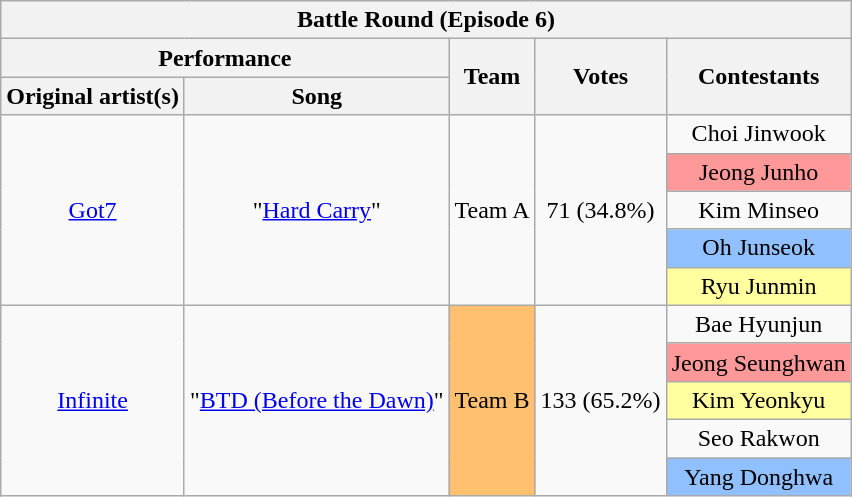<table class="wikitable" style="text-align:center;">
<tr>
<th colspan="5">Battle Round (Episode 6)</th>
</tr>
<tr>
<th colspan="2">Performance</th>
<th rowspan="2">Team</th>
<th rowspan="2">Votes</th>
<th rowspan="2">Contestants</th>
</tr>
<tr>
<th>Original artist(s)</th>
<th>Song</th>
</tr>
<tr>
<td rowspan="5"><a href='#'>Got7</a></td>
<td rowspan="5">"<a href='#'>Hard Carry</a>"</td>
<td rowspan="5">Team A</td>
<td rowspan="5">71 (34.8%)</td>
<td>Choi Jinwook</td>
</tr>
<tr>
<td style="background:#FF9999;">Jeong Junho</td>
</tr>
<tr>
<td>Kim Minseo</td>
</tr>
<tr>
<td style="background:#90C0FF;">Oh Junseok</td>
</tr>
<tr>
<td style="background:#FFFF9F;">Ryu Junmin</td>
</tr>
<tr>
<td rowspan="5"><a href='#'>Infinite</a></td>
<td rowspan="5">"<a href='#'>BTD (Before the Dawn)</a>"</td>
<td rowspan="5" style="background:#FFC06F;">Team B</td>
<td rowspan="5">133 (65.2%)</td>
<td>Bae Hyunjun</td>
</tr>
<tr>
<td style="background:#FF9999;">Jeong Seunghwan</td>
</tr>
<tr>
<td style="background:#FFFF9F;">Kim Yeonkyu</td>
</tr>
<tr>
<td>Seo Rakwon</td>
</tr>
<tr>
<td style="background:#90C0FF;">Yang Donghwa</td>
</tr>
</table>
